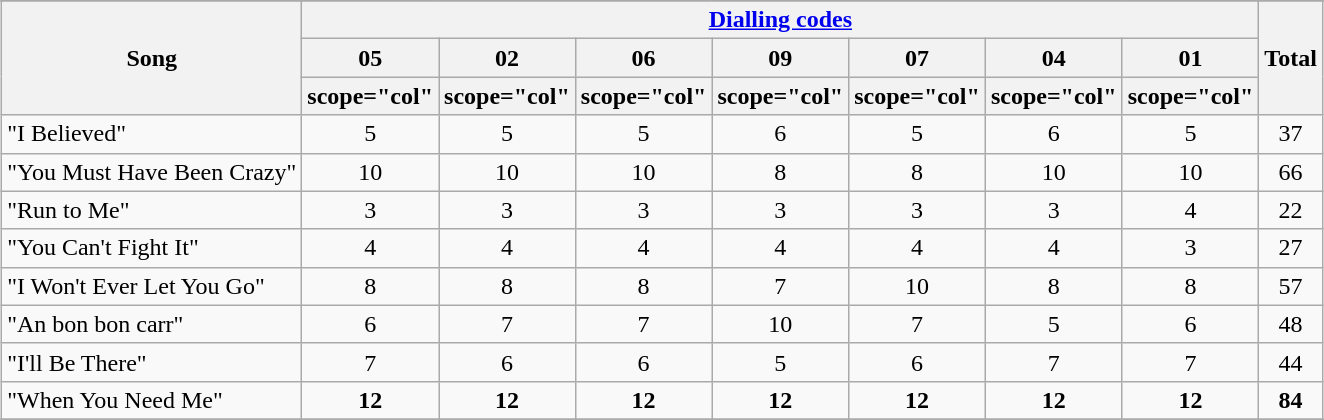<table class="wikitable plainrowheaders" style="margin: 1em auto 1em auto; text-align:center;">
<tr>
</tr>
<tr>
<th scope="col" rowspan="3">Song</th>
<th scope="col" colspan="7"><a href='#'>Dialling codes</a></th>
<th scope="col" rowspan="3">Total</th>
</tr>
<tr>
<th>05</th>
<th>02</th>
<th>06</th>
<th>09</th>
<th>07</th>
<th>04</th>
<th>01</th>
</tr>
<tr>
<th>scope="col" </th>
<th>scope="col" </th>
<th>scope="col" </th>
<th>scope="col" </th>
<th>scope="col" </th>
<th>scope="col" </th>
<th>scope="col" </th>
</tr>
<tr>
<td align="left">"I Believed"</td>
<td>5</td>
<td>5</td>
<td>5</td>
<td>6</td>
<td>5</td>
<td>6</td>
<td>5</td>
<td>37</td>
</tr>
<tr>
<td align="left">"You Must Have Been Crazy"</td>
<td>10</td>
<td>10</td>
<td>10</td>
<td>8</td>
<td>8</td>
<td>10</td>
<td>10</td>
<td>66</td>
</tr>
<tr>
<td align="left">"Run to Me"</td>
<td>3</td>
<td>3</td>
<td>3</td>
<td>3</td>
<td>3</td>
<td>3</td>
<td>4</td>
<td>22</td>
</tr>
<tr>
<td align="left">"You Can't Fight It"</td>
<td>4</td>
<td>4</td>
<td>4</td>
<td>4</td>
<td>4</td>
<td>4</td>
<td>3</td>
<td>27</td>
</tr>
<tr>
<td align="left">"I Won't Ever Let You Go"</td>
<td>8</td>
<td>8</td>
<td>8</td>
<td>7</td>
<td>10</td>
<td>8</td>
<td>8</td>
<td>57</td>
</tr>
<tr>
<td align="left">"An bon bon carr"</td>
<td>6</td>
<td>7</td>
<td>7</td>
<td>10</td>
<td>7</td>
<td>5</td>
<td>6</td>
<td>48</td>
</tr>
<tr>
<td align="left">"I'll Be There"</td>
<td>7</td>
<td>6</td>
<td>6</td>
<td>5</td>
<td>6</td>
<td>7</td>
<td>7</td>
<td>44</td>
</tr>
<tr>
<td align="left">"When You Need Me"</td>
<td><strong>12</strong></td>
<td><strong>12</strong></td>
<td><strong>12</strong></td>
<td><strong>12</strong></td>
<td><strong>12</strong></td>
<td><strong>12</strong></td>
<td><strong>12</strong></td>
<td><strong>84</strong></td>
</tr>
<tr>
</tr>
</table>
